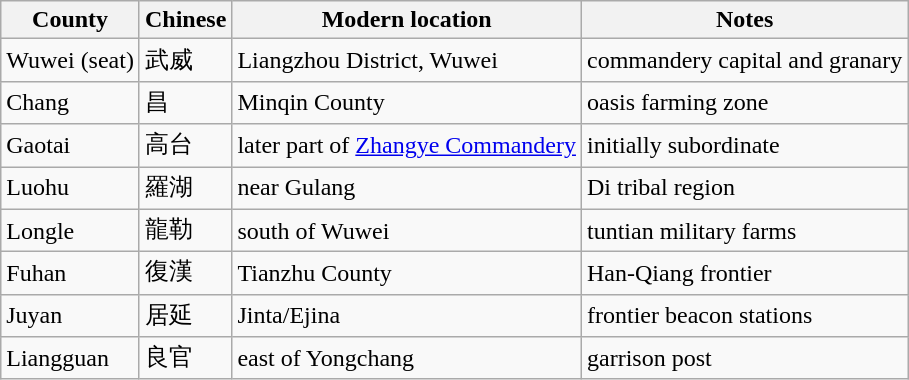<table class="wikitable sortable">
<tr>
<th>County</th>
<th>Chinese</th>
<th>Modern location</th>
<th>Notes</th>
</tr>
<tr>
<td>Wuwei (seat)</td>
<td>武威</td>
<td>Liangzhou District, Wuwei</td>
<td>commandery capital and granary</td>
</tr>
<tr>
<td>Chang</td>
<td>昌</td>
<td>Minqin County</td>
<td>oasis farming zone</td>
</tr>
<tr>
<td>Gaotai</td>
<td>高台</td>
<td>later part of <a href='#'>Zhangye Commandery</a></td>
<td>initially subordinate</td>
</tr>
<tr>
<td>Luohu</td>
<td>羅湖</td>
<td>near Gulang</td>
<td>Di tribal region</td>
</tr>
<tr>
<td>Longle</td>
<td>龍勒</td>
<td>south of Wuwei</td>
<td>tuntian military farms</td>
</tr>
<tr>
<td>Fuhan</td>
<td>復漢</td>
<td>Tianzhu County</td>
<td>Han-Qiang frontier</td>
</tr>
<tr>
<td>Juyan</td>
<td>居延</td>
<td>Jinta/Ejina</td>
<td>frontier beacon stations</td>
</tr>
<tr>
<td>Liangguan</td>
<td>良官</td>
<td>east of Yongchang</td>
<td>garrison post</td>
</tr>
</table>
